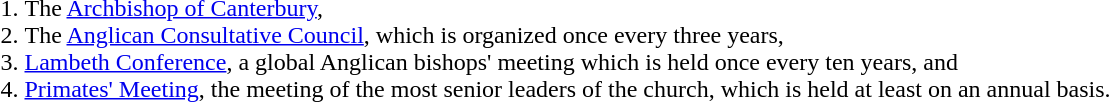<table>
<tr>
<td><br><ol><li>The <a href='#'>Archbishop of Canterbury</a>,</li><li>The <a href='#'>Anglican Consultative Council</a>, which is organized once every three years,</li><li><a href='#'>Lambeth Conference</a>, a global Anglican bishops' meeting which is held once every ten years, and</li><li><a href='#'>Primates' Meeting</a>, the meeting of the most senior leaders of the church, which is held at least on an annual basis.</li></ol></td>
</tr>
</table>
